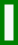<table class="wikitable" style="border: 3px solid green">
<tr>
<td><br></td>
</tr>
</table>
